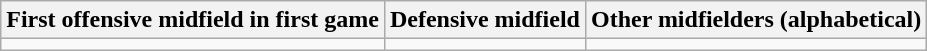<table class="wikitable">
<tr ;>
<th>First offensive midfield in first game</th>
<th>Defensive midfield</th>
<th>Other midfielders (alphabetical)</th>
</tr>
<tr>
<td></td>
<td></td>
<td></td>
</tr>
</table>
